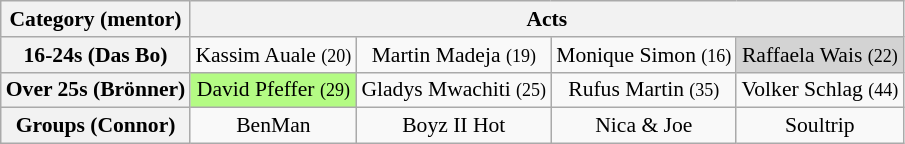<table class="wikitable" style="font-size:90%; text-align:center">
<tr>
<th>Category (mentor)</th>
<th colspan="4">Acts</th>
</tr>
<tr>
<th>16-24s (Das Bo)</th>
<td>Kassim Auale <small>(20)</small></td>
<td>Martin Madeja <small>(19)</small></td>
<td>Monique Simon <small>(16)</small></td>
<td style="background:lightgrey">Raffaela Wais <small>(22)</small></td>
</tr>
<tr>
<th>Over 25s (Brönner)</th>
<td style="background:#B4FB84">David Pfeffer <small>(29)</small></td>
<td>Gladys Mwachiti <small>(25)</small></td>
<td>Rufus Martin <small>(35)</small></td>
<td>Volker Schlag <small>(44)</small></td>
</tr>
<tr>
<th>Groups (Connor)</th>
<td>BenMan</td>
<td>Boyz II Hot</td>
<td>Nica & Joe</td>
<td>Soultrip</td>
</tr>
</table>
